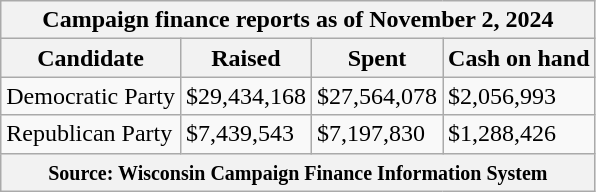<table class="wikitable sortable">
<tr>
<th colspan="4">Campaign finance reports as of November 2, 2024</th>
</tr>
<tr style="text-align:center;">
<th>Candidate</th>
<th>Raised</th>
<th>Spent</th>
<th>Cash on hand</th>
</tr>
<tr>
<td>Democratic Party</td>
<td>$29,434,168</td>
<td>$27,564,078</td>
<td>$2,056,993</td>
</tr>
<tr>
<td>Republican Party</td>
<td>$7,439,543</td>
<td>$7,197,830</td>
<td>$1,288,426</td>
</tr>
<tr>
<th colspan="4"><small>Source: Wisconsin Campaign Finance Information System</small></th>
</tr>
</table>
